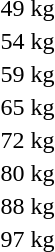<table>
<tr>
<td>49 kg<br></td>
<td></td>
<td></td>
<td></td>
</tr>
<tr>
<td>54 kg<br></td>
<td></td>
<td></td>
<td></td>
</tr>
<tr>
<td>59 kg<br></td>
<td></td>
<td></td>
<td></td>
</tr>
<tr>
<td>65 kg<br></td>
<td></td>
<td></td>
<td></td>
</tr>
<tr>
<td>72 kg<br></td>
<td></td>
<td></td>
<td></td>
</tr>
<tr>
<td>80 kg<br></td>
<td></td>
<td></td>
<td></td>
</tr>
<tr>
<td>88 kg<br></td>
<td></td>
<td></td>
<td></td>
</tr>
<tr>
<td>97 kg<br></td>
<td></td>
<td></td>
<td></td>
</tr>
<tr>
<td> <br></td>
<td></td>
<td></td>
<td></td>
</tr>
</table>
